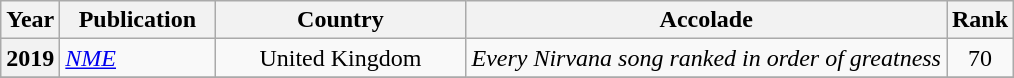<table class="wikitable plainrowheaders" style="text-align:left;">
<tr>
<th scope="col">Year</th>
<th scope="col" style="width:6em;">Publication</th>
<th scope="col" style="width:10em;">Country</th>
<th scope="col">Accolade</th>
<th scope="col">Rank</th>
</tr>
<tr>
<th scope="row">2019</th>
<td><em><a href='#'>NME</a></em></td>
<td style="text-align:center;" rowspan="1">United Kingdom</td>
<td><em>Every Nirvana song ranked in order of greatness</em></td>
<td style="text-align:center;">70</td>
</tr>
<tr>
</tr>
</table>
